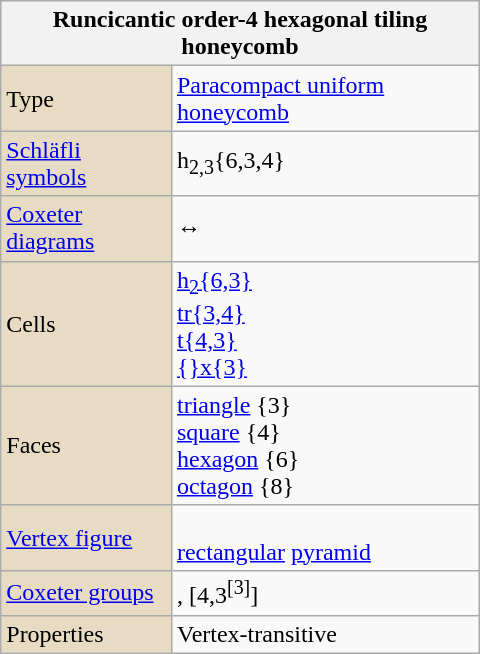<table class="wikitable" align="right" style="margin-left:10px" width="320">
<tr>
<th bgcolor=#e7dcc3 colspan=2>Runcicantic order-4 hexagonal tiling honeycomb</th>
</tr>
<tr>
<td bgcolor=#e7dcc3>Type</td>
<td><a href='#'>Paracompact uniform honeycomb</a></td>
</tr>
<tr>
<td bgcolor=#e7dcc3><a href='#'>Schläfli symbols</a></td>
<td>h<sub>2,3</sub>{6,3,4}</td>
</tr>
<tr>
<td bgcolor=#e7dcc3><a href='#'>Coxeter diagrams</a></td>
<td> ↔ </td>
</tr>
<tr>
<td bgcolor=#e7dcc3>Cells</td>
<td><a href='#'>h<sub>2</sub>{6,3}</a> <br><a href='#'>tr{3,4}</a> <br><a href='#'>t{4,3}</a> <br><a href='#'>{}x{3}</a> </td>
</tr>
<tr>
<td bgcolor=#e7dcc3>Faces</td>
<td><a href='#'>triangle</a> {3}<br><a href='#'>square</a> {4}<br><a href='#'>hexagon</a> {6}<br><a href='#'>octagon</a> {8}</td>
</tr>
<tr>
<td bgcolor=#e7dcc3><a href='#'>Vertex figure</a></td>
<td><br><a href='#'>rectangular</a> <a href='#'>pyramid</a></td>
</tr>
<tr>
<td bgcolor=#e7dcc3><a href='#'>Coxeter groups</a></td>
<td>, [4,3<sup>[3]</sup>]</td>
</tr>
<tr>
<td bgcolor=#e7dcc3>Properties</td>
<td>Vertex-transitive</td>
</tr>
</table>
